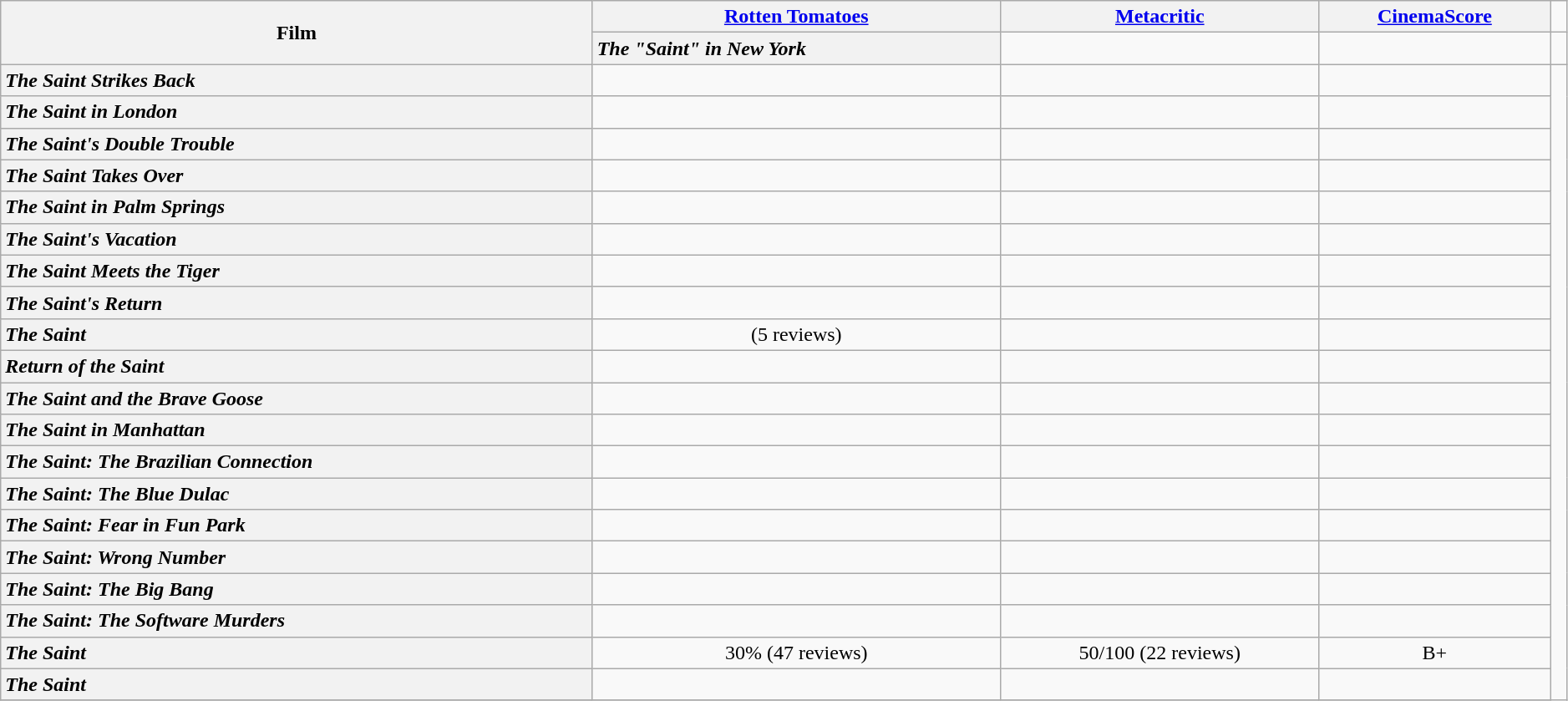<table class="wikitable sortable" width=99% border="1" style="text-align: center;">
<tr>
<th rowspan="2">Film</th>
<th><a href='#'>Rotten Tomatoes</a></th>
<th><a href='#'>Metacritic</a></th>
<th><a href='#'>CinemaScore</a></th>
</tr>
<tr>
<th style="text-align: left;"><em>The "Saint" in New York</em></th>
<td></td>
<td></td>
<td></td>
</tr>
<tr>
<th style="text-align: left;"><em>The Saint Strikes Back</em></th>
<td></td>
<td></td>
<td></td>
</tr>
<tr>
<th style="text-align: left;"><em>The Saint in London</em></th>
<td></td>
<td></td>
<td></td>
</tr>
<tr>
<th style="text-align: left;"><em>The Saint's Double Trouble</em></th>
<td></td>
<td></td>
<td></td>
</tr>
<tr>
<th style="text-align: left;"><em>The Saint Takes Over</em></th>
<td></td>
<td></td>
<td></td>
</tr>
<tr>
<th style="text-align: left;"><em>The Saint in Palm Springs</em></th>
<td></td>
<td></td>
<td></td>
</tr>
<tr>
<th style="text-align: left;"><em>The Saint's Vacation</em></th>
<td></td>
<td></td>
<td></td>
</tr>
<tr>
<th style="text-align: left;"><em>The Saint Meets the Tiger</em></th>
<td></td>
<td></td>
<td></td>
</tr>
<tr>
<th style="text-align: left;"><em>The Saint's Return</em></th>
<td></td>
<td></td>
<td></td>
</tr>
<tr>
<th style="text-align: left;"><em>The Saint</em> </th>
<td> (5 reviews)</td>
<td></td>
<td></td>
</tr>
<tr>
<th style="text-align: left;"><em>Return of the Saint</em> </th>
<td></td>
<td></td>
<td></td>
</tr>
<tr>
<th style="text-align: left;"><em>The Saint and the Brave Goose</em></th>
<td></td>
<td></td>
<td></td>
</tr>
<tr>
<th style="text-align: left;"><em>The Saint in Manhattan</em></th>
<td></td>
<td></td>
<td></td>
</tr>
<tr>
<th style="text-align: left;"><em>The Saint: The Brazilian Connection</em></th>
<td></td>
<td></td>
<td></td>
</tr>
<tr>
<th style="text-align: left;"><em>The Saint: The Blue Dulac</em></th>
<td></td>
<td></td>
<td></td>
</tr>
<tr>
<th style="text-align: left;"><em>The Saint: Fear in Fun Park</em></th>
<td></td>
<td></td>
<td></td>
</tr>
<tr>
<th style="text-align: left;"><em>The Saint: Wrong Number</em></th>
<td></td>
<td></td>
<td></td>
</tr>
<tr>
<th style="text-align: left;"><em>The Saint: The Big Bang</em></th>
<td></td>
<td></td>
<td></td>
</tr>
<tr>
<th style="text-align: left;"><em>The Saint: The Software Murders</em></th>
<td></td>
<td></td>
<td></td>
</tr>
<tr>
<th style="text-align: left;"><em>The Saint</em> </th>
<td>30% (47 reviews)</td>
<td>50/100 (22 reviews)</td>
<td>B+</td>
</tr>
<tr>
<th style="text-align: left;"><em>The Saint</em> </th>
<td></td>
<td></td>
<td></td>
</tr>
<tr>
</tr>
</table>
